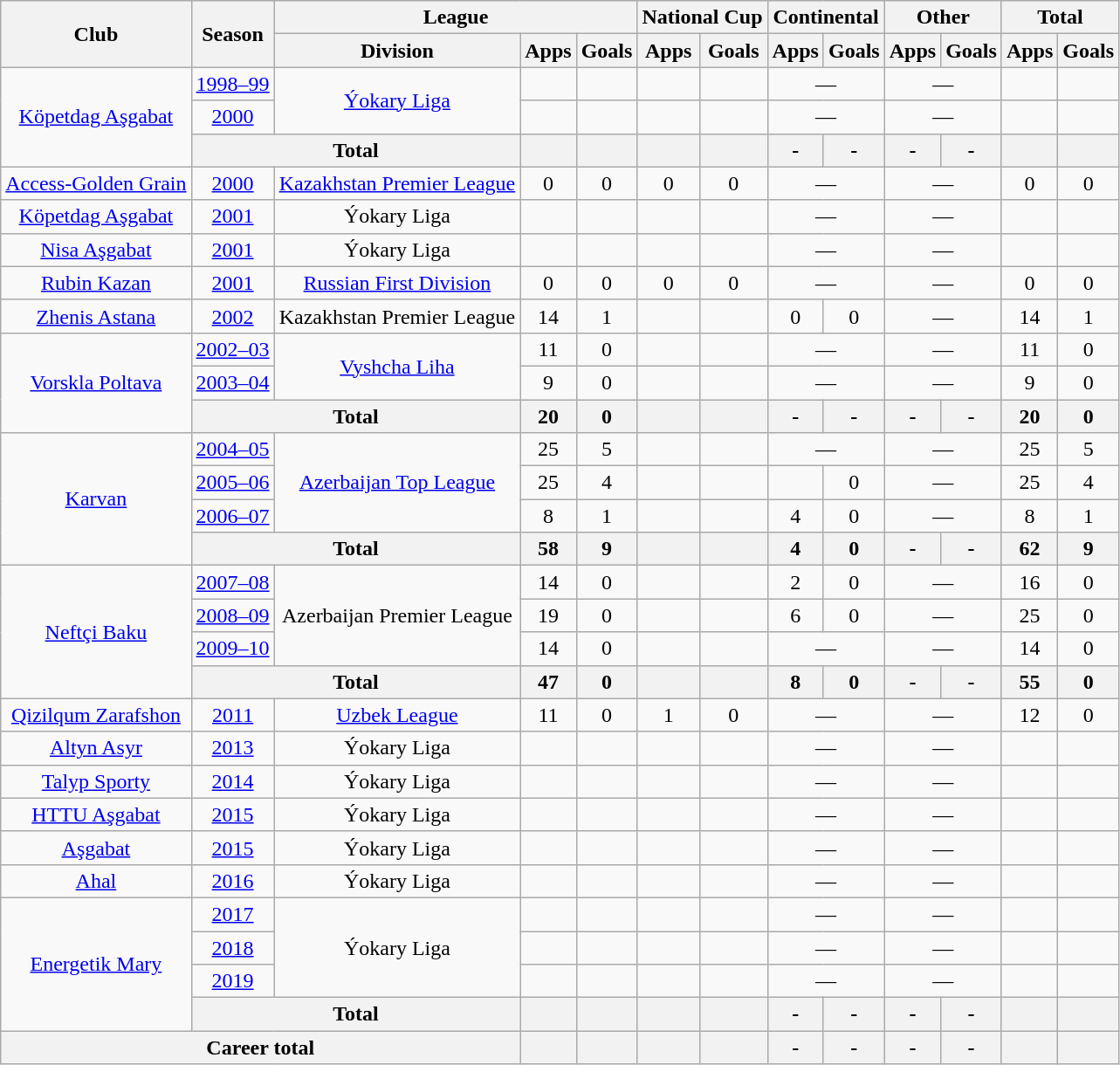<table class="wikitable" style="text-align:center">
<tr>
<th rowspan="2">Club</th>
<th rowspan="2">Season</th>
<th colspan="3">League</th>
<th colspan="2">National Cup</th>
<th colspan="2">Continental</th>
<th colspan="2">Other</th>
<th colspan="2">Total</th>
</tr>
<tr>
<th>Division</th>
<th>Apps</th>
<th>Goals</th>
<th>Apps</th>
<th>Goals</th>
<th>Apps</th>
<th>Goals</th>
<th>Apps</th>
<th>Goals</th>
<th>Apps</th>
<th>Goals</th>
</tr>
<tr>
<td rowspan="3"><a href='#'>Köpetdag Aşgabat</a></td>
<td><a href='#'>1998–99</a></td>
<td rowspan="2"><a href='#'>Ýokary Liga</a></td>
<td></td>
<td></td>
<td></td>
<td></td>
<td colspan="2">—</td>
<td colspan="2">—</td>
<td></td>
<td></td>
</tr>
<tr>
<td><a href='#'>2000</a></td>
<td></td>
<td></td>
<td></td>
<td></td>
<td colspan="2">—</td>
<td colspan="2">—</td>
<td></td>
<td></td>
</tr>
<tr>
<th colspan="2">Total</th>
<th></th>
<th></th>
<th></th>
<th></th>
<th>-</th>
<th>-</th>
<th>-</th>
<th>-</th>
<th></th>
<th></th>
</tr>
<tr>
<td><a href='#'>Access-Golden Grain</a></td>
<td><a href='#'>2000</a></td>
<td><a href='#'>Kazakhstan Premier League</a></td>
<td>0</td>
<td>0</td>
<td>0</td>
<td>0</td>
<td colspan="2">—</td>
<td colspan="2">—</td>
<td>0</td>
<td>0</td>
</tr>
<tr>
<td><a href='#'>Köpetdag Aşgabat</a></td>
<td><a href='#'>2001</a></td>
<td>Ýokary Liga</td>
<td></td>
<td></td>
<td></td>
<td></td>
<td colspan="2">—</td>
<td colspan="2">—</td>
<td></td>
<td></td>
</tr>
<tr>
<td><a href='#'>Nisa Aşgabat</a></td>
<td><a href='#'>2001</a></td>
<td>Ýokary Liga</td>
<td></td>
<td></td>
<td></td>
<td></td>
<td colspan="2">—</td>
<td colspan="2">—</td>
<td></td>
<td></td>
</tr>
<tr>
<td><a href='#'>Rubin Kazan</a></td>
<td><a href='#'>2001</a></td>
<td><a href='#'>Russian First Division</a></td>
<td>0</td>
<td>0</td>
<td>0</td>
<td>0</td>
<td colspan="2">—</td>
<td colspan="2">—</td>
<td>0</td>
<td>0</td>
</tr>
<tr>
<td><a href='#'>Zhenis Astana</a></td>
<td><a href='#'>2002</a></td>
<td>Kazakhstan Premier League</td>
<td>14</td>
<td>1</td>
<td></td>
<td></td>
<td>0</td>
<td>0</td>
<td colspan="2">—</td>
<td>14</td>
<td>1</td>
</tr>
<tr>
<td rowspan="3"><a href='#'>Vorskla Poltava</a></td>
<td><a href='#'>2002–03</a></td>
<td rowspan="2"><a href='#'>Vyshcha Liha</a></td>
<td>11</td>
<td>0</td>
<td></td>
<td></td>
<td colspan="2">—</td>
<td colspan="2">—</td>
<td>11</td>
<td>0</td>
</tr>
<tr>
<td><a href='#'>2003–04</a></td>
<td>9</td>
<td>0</td>
<td></td>
<td></td>
<td colspan="2">—</td>
<td colspan="2">—</td>
<td>9</td>
<td>0</td>
</tr>
<tr>
<th colspan="2">Total</th>
<th>20</th>
<th>0</th>
<th></th>
<th></th>
<th>-</th>
<th>-</th>
<th>-</th>
<th>-</th>
<th>20</th>
<th>0</th>
</tr>
<tr>
<td rowspan="4"><a href='#'>Karvan</a></td>
<td><a href='#'>2004–05</a></td>
<td rowspan="3"><a href='#'>Azerbaijan Top League</a></td>
<td>25</td>
<td>5</td>
<td></td>
<td></td>
<td colspan="2">—</td>
<td colspan="2">—</td>
<td>25</td>
<td>5</td>
</tr>
<tr>
<td><a href='#'>2005–06</a></td>
<td>25</td>
<td>4</td>
<td></td>
<td></td>
<td></td>
<td>0</td>
<td colspan="2">—</td>
<td>25</td>
<td>4</td>
</tr>
<tr>
<td><a href='#'>2006–07</a></td>
<td>8</td>
<td>1</td>
<td></td>
<td></td>
<td>4</td>
<td>0</td>
<td colspan="2">—</td>
<td>8</td>
<td>1</td>
</tr>
<tr>
<th colspan="2">Total</th>
<th>58</th>
<th>9</th>
<th></th>
<th></th>
<th>4</th>
<th>0</th>
<th>-</th>
<th>-</th>
<th>62</th>
<th>9</th>
</tr>
<tr>
<td rowspan="4"><a href='#'>Neftçi Baku</a></td>
<td><a href='#'>2007–08</a></td>
<td rowspan="3">Azerbaijan Premier League</td>
<td>14</td>
<td>0</td>
<td></td>
<td></td>
<td>2</td>
<td>0</td>
<td colspan="2">—</td>
<td>16</td>
<td>0</td>
</tr>
<tr>
<td><a href='#'>2008–09</a></td>
<td>19</td>
<td>0</td>
<td></td>
<td></td>
<td>6</td>
<td>0</td>
<td colspan="2">—</td>
<td>25</td>
<td>0</td>
</tr>
<tr>
<td><a href='#'>2009–10</a></td>
<td>14</td>
<td>0</td>
<td></td>
<td></td>
<td colspan="2">—</td>
<td colspan="2">—</td>
<td>14</td>
<td>0</td>
</tr>
<tr>
<th colspan="2">Total</th>
<th>47</th>
<th>0</th>
<th></th>
<th></th>
<th>8</th>
<th>0</th>
<th>-</th>
<th>-</th>
<th>55</th>
<th>0</th>
</tr>
<tr>
<td><a href='#'>Qizilqum Zarafshon</a></td>
<td><a href='#'>2011</a></td>
<td><a href='#'>Uzbek League</a></td>
<td>11</td>
<td>0</td>
<td>1</td>
<td>0</td>
<td colspan="2">—</td>
<td colspan="2">—</td>
<td>12</td>
<td>0</td>
</tr>
<tr>
<td><a href='#'>Altyn Asyr</a></td>
<td><a href='#'>2013</a></td>
<td>Ýokary Liga</td>
<td></td>
<td></td>
<td></td>
<td></td>
<td colspan="2">—</td>
<td colspan="2">—</td>
<td></td>
<td></td>
</tr>
<tr>
<td><a href='#'>Talyp Sporty</a></td>
<td><a href='#'>2014</a></td>
<td>Ýokary Liga</td>
<td></td>
<td></td>
<td></td>
<td></td>
<td colspan="2">—</td>
<td colspan="2">—</td>
<td></td>
<td></td>
</tr>
<tr>
<td><a href='#'>HTTU Aşgabat</a></td>
<td><a href='#'>2015</a></td>
<td>Ýokary Liga</td>
<td></td>
<td></td>
<td></td>
<td></td>
<td colspan="2">—</td>
<td colspan="2">—</td>
<td></td>
<td></td>
</tr>
<tr>
<td><a href='#'>Aşgabat</a></td>
<td><a href='#'>2015</a></td>
<td>Ýokary Liga</td>
<td></td>
<td></td>
<td></td>
<td></td>
<td colspan="2">—</td>
<td colspan="2">—</td>
<td></td>
<td></td>
</tr>
<tr>
<td><a href='#'>Ahal</a></td>
<td><a href='#'>2016</a></td>
<td>Ýokary Liga</td>
<td></td>
<td></td>
<td></td>
<td></td>
<td colspan="2">—</td>
<td colspan="2">—</td>
<td></td>
<td></td>
</tr>
<tr>
<td rowspan="4"><a href='#'>Energetik Mary</a></td>
<td><a href='#'>2017</a></td>
<td rowspan="3">Ýokary Liga</td>
<td></td>
<td></td>
<td></td>
<td></td>
<td colspan="2">—</td>
<td colspan="2">—</td>
<td></td>
<td></td>
</tr>
<tr>
<td><a href='#'>2018</a></td>
<td></td>
<td></td>
<td></td>
<td></td>
<td colspan="2">—</td>
<td colspan="2">—</td>
<td></td>
<td></td>
</tr>
<tr>
<td><a href='#'>2019</a></td>
<td></td>
<td></td>
<td></td>
<td></td>
<td colspan="2">—</td>
<td colspan="2">—</td>
<td></td>
<td></td>
</tr>
<tr>
<th colspan="2">Total</th>
<th></th>
<th></th>
<th></th>
<th></th>
<th>-</th>
<th>-</th>
<th>-</th>
<th>-</th>
<th></th>
<th></th>
</tr>
<tr>
<th colspan="3">Career total</th>
<th></th>
<th></th>
<th></th>
<th></th>
<th>-</th>
<th>-</th>
<th>-</th>
<th>-</th>
<th></th>
<th></th>
</tr>
</table>
